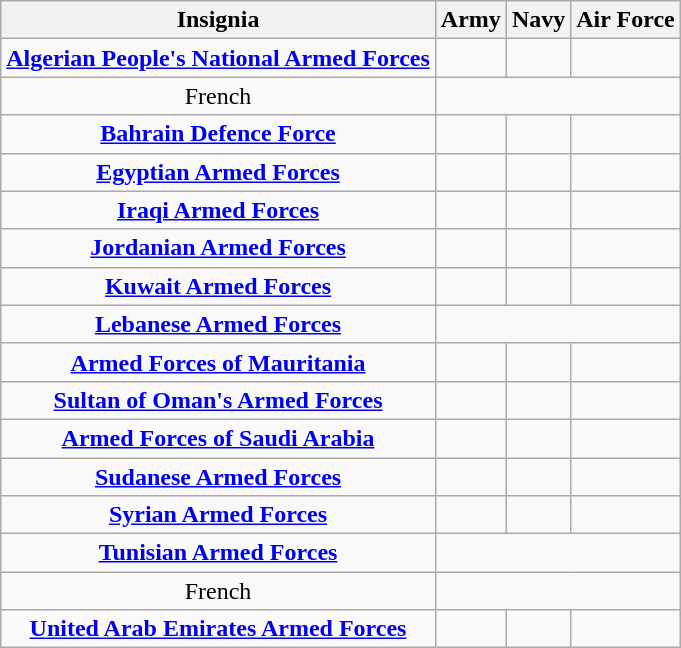<table class="wikitable plainrowheaders" style="text-align:center;" border="1">
<tr>
<th>Insignia</th>
<th>Army</th>
<th>Navy</th>
<th>Air Force</th>
</tr>
<tr>
<td><strong><a href='#'>Algerian People's National Armed Forces</a></strong></td>
<td></td>
<td></td>
<td></td>
</tr>
<tr>
<td>French</td>
<td colspan=3></td>
</tr>
<tr>
<td><strong><a href='#'>Bahrain Defence Force</a></strong></td>
<td></td>
<td></td>
<td></td>
</tr>
<tr>
<td><strong><a href='#'>Egyptian Armed Forces</a></strong></td>
<td></td>
<td></td>
<td></td>
</tr>
<tr>
<td><strong><a href='#'>Iraqi Armed Forces</a></strong></td>
<td></td>
<td></td>
<td></td>
</tr>
<tr>
<td><strong><a href='#'>Jordanian Armed Forces</a></strong></td>
<td></td>
<td></td>
<td></td>
</tr>
<tr>
<td><strong><a href='#'>Kuwait Armed Forces</a></strong></td>
<td></td>
<td></td>
<td></td>
</tr>
<tr>
<td><strong><a href='#'>Lebanese Armed Forces</a></strong></td>
<td colspan=3></td>
</tr>
<tr>
<td><strong><a href='#'>Armed Forces of Mauritania</a></strong></td>
<td></td>
<td></td>
<td></td>
</tr>
<tr>
<td><strong><a href='#'>Sultan of Oman's Armed Forces</a></strong></td>
<td></td>
<td></td>
<td></td>
</tr>
<tr>
<td><strong><a href='#'>Armed Forces of Saudi Arabia</a></strong></td>
<td></td>
<td></td>
<td></td>
</tr>
<tr>
<td><strong><a href='#'>Sudanese Armed Forces</a></strong></td>
<td></td>
<td></td>
<td></td>
</tr>
<tr>
<td><strong><a href='#'>Syrian Armed Forces</a></strong></td>
<td></td>
<td></td>
<td></td>
</tr>
<tr>
<td><strong><a href='#'>Tunisian Armed Forces</a></strong></td>
<td colspan=3></td>
</tr>
<tr>
<td>French</td>
<td colspan=3></td>
</tr>
<tr>
<td><strong><a href='#'>United Arab Emirates Armed Forces</a></strong></td>
<td></td>
<td></td>
<td></td>
</tr>
</table>
